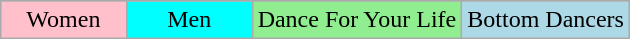<table class="wikitable" style="margin:1em auto; text-align:center;">
<tr>
</tr>
<tr>
<td style="background:pink;" width="20%">Women</td>
<td style="background:cyan;" width="20%">Men</td>
<td style="background:lightgreen;">Dance For Your Life</td>
<td style="background:lightblue;">Bottom Dancers</td>
</tr>
</table>
